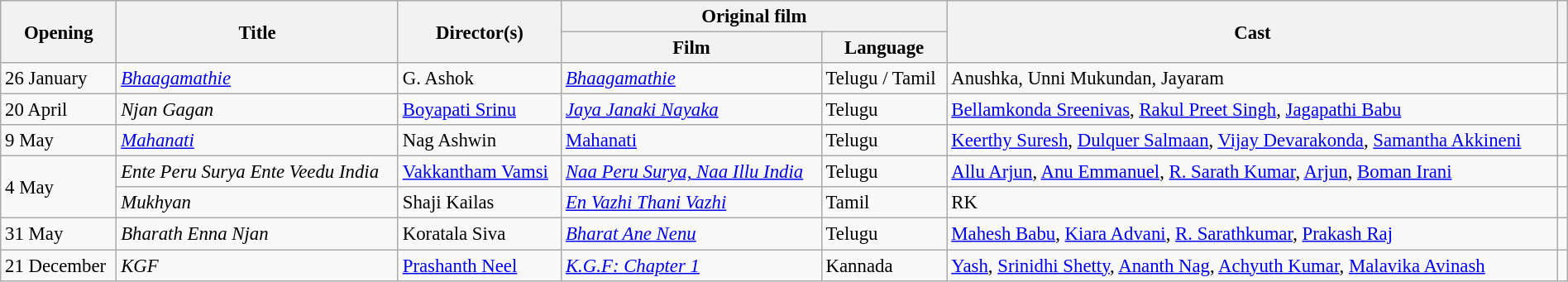<table class="wikitable sortable"  style="width:100%; font-size:95%;">
<tr>
<th scope="col" rowspan="2">Opening</th>
<th scope="col" rowspan="2">Title</th>
<th scope="col" rowspan="2">Director(s)</th>
<th scope="col" colspan="2">Original film</th>
<th scope="col" rowspan="2">Cast</th>
<th scope="col" rowspan="2" class="unsortable"></th>
</tr>
<tr>
<th scope="col">Film</th>
<th scope="col">Language</th>
</tr>
<tr>
<td>26 January</td>
<td><em><a href='#'>Bhaagamathie</a></em></td>
<td>G. Ashok</td>
<td><em><a href='#'>Bhaagamathie</a></em></td>
<td>Telugu / Tamil</td>
<td>Anushka, Unni Mukundan, Jayaram</td>
<td></td>
</tr>
<tr>
<td>20 April</td>
<td><em>Njan Gagan</em></td>
<td><a href='#'>Boyapati Srinu</a></td>
<td><em><a href='#'>Jaya Janaki Nayaka</a></em></td>
<td>Telugu</td>
<td><a href='#'>Bellamkonda Sreenivas</a>, <a href='#'>Rakul Preet Singh</a>, <a href='#'>Jagapathi Babu</a></td>
<td></td>
</tr>
<tr>
<td>9 May</td>
<td><em><a href='#'>Mahanati</a></em></td>
<td>Nag Ashwin</td>
<td><a href='#'>Mahanati</a></td>
<td>Telugu</td>
<td><a href='#'>Keerthy Suresh</a>, <a href='#'>Dulquer Salmaan</a>, <a href='#'>Vijay Devarakonda</a>, <a href='#'>Samantha Akkineni</a></td>
<td></td>
</tr>
<tr>
<td rowspan="2">4 May</td>
<td><em>Ente Peru Surya Ente Veedu India</em></td>
<td><a href='#'>Vakkantham Vamsi</a></td>
<td><em><a href='#'>Naa Peru Surya, Naa Illu India</a></em></td>
<td>Telugu</td>
<td><a href='#'>Allu Arjun</a>, <a href='#'>Anu Emmanuel</a>, <a href='#'>R. Sarath Kumar</a>, <a href='#'>Arjun</a>, <a href='#'>Boman Irani</a></td>
<td></td>
</tr>
<tr>
<td><em>Mukhyan</em></td>
<td>Shaji Kailas</td>
<td><em><a href='#'>En Vazhi Thani Vazhi</a></em></td>
<td>Tamil</td>
<td>RK</td>
<td></td>
</tr>
<tr>
<td>31 May</td>
<td><em>Bharath Enna Njan</em></td>
<td>Koratala Siva</td>
<td><em><a href='#'>Bharat Ane Nenu</a></em></td>
<td>Telugu</td>
<td><a href='#'>Mahesh Babu</a>, <a href='#'>Kiara Advani</a>, <a href='#'>R. Sarathkumar</a>, <a href='#'>Prakash Raj</a></td>
<td></td>
</tr>
<tr>
<td>21 December</td>
<td><em>KGF</em></td>
<td><a href='#'>Prashanth Neel</a></td>
<td><em><a href='#'>K.G.F: Chapter 1</a></em></td>
<td>Kannada</td>
<td><a href='#'>Yash</a>, <a href='#'>Srinidhi Shetty</a>, <a href='#'>Ananth Nag</a>, <a href='#'>Achyuth Kumar</a>, <a href='#'>Malavika Avinash</a></td>
<td></td>
</tr>
</table>
